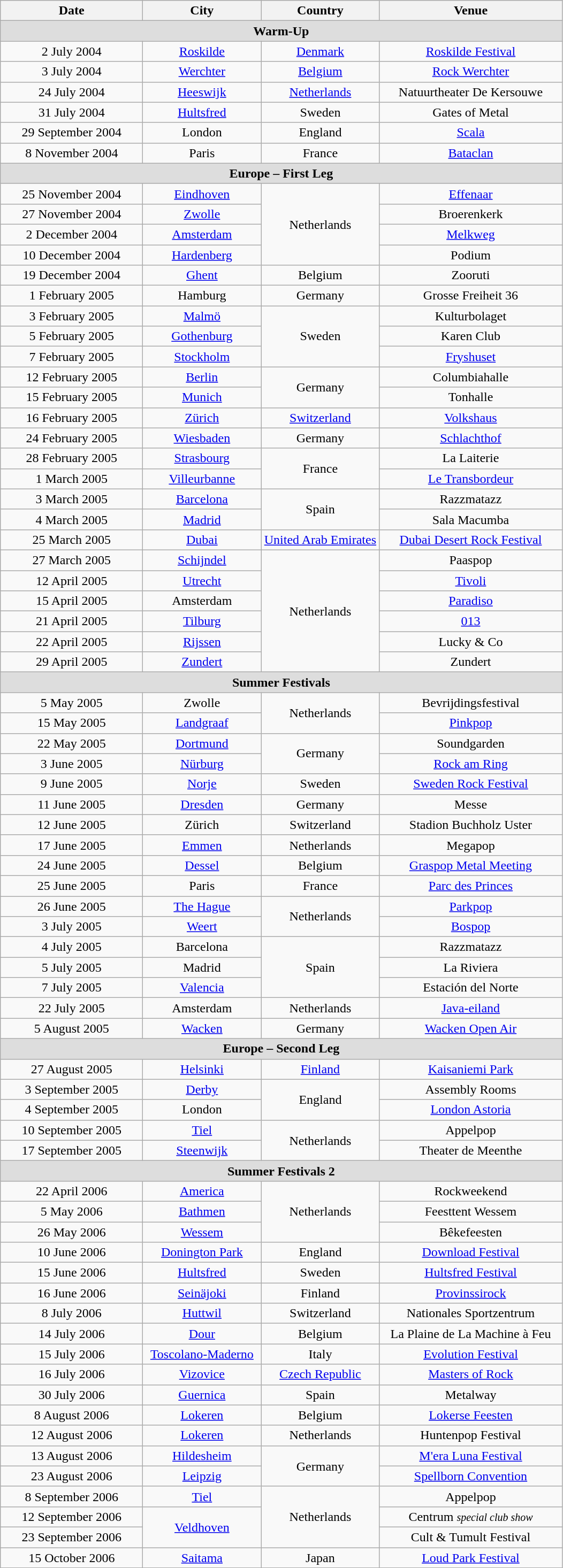<table class="wikitable" style="text-align:center;">
<tr>
<th width="170">Date</th>
<th width="140">City</th>
<th width="140">Country</th>
<th width="220">Venue</th>
</tr>
<tr bgcolor="#DDDDDD">
<td colspan=4><strong>Warm-Up</strong></td>
</tr>
<tr>
<td>2 July 2004</td>
<td><a href='#'>Roskilde</a></td>
<td><a href='#'>Denmark</a></td>
<td><a href='#'>Roskilde Festival</a></td>
</tr>
<tr>
<td>3 July 2004</td>
<td><a href='#'>Werchter</a></td>
<td><a href='#'>Belgium</a></td>
<td><a href='#'>Rock Werchter</a></td>
</tr>
<tr>
<td>24 July 2004</td>
<td><a href='#'>Heeswijk</a></td>
<td><a href='#'>Netherlands</a></td>
<td>Natuurtheater De Kersouwe</td>
</tr>
<tr>
<td>31 July 2004</td>
<td><a href='#'>Hultsfred</a></td>
<td>Sweden</td>
<td>Gates of Metal</td>
</tr>
<tr>
<td>29 September 2004</td>
<td>London</td>
<td>England</td>
<td><a href='#'>Scala</a></td>
</tr>
<tr>
<td>8 November 2004</td>
<td>Paris</td>
<td>France</td>
<td><a href='#'>Bataclan</a></td>
</tr>
<tr bgcolor="#DDDDDD">
<td colspan=4><strong>Europe – First Leg</strong></td>
</tr>
<tr>
<td>25 November 2004</td>
<td><a href='#'>Eindhoven</a></td>
<td rowspan="4">Netherlands</td>
<td><a href='#'>Effenaar</a></td>
</tr>
<tr>
<td>27 November 2004</td>
<td><a href='#'>Zwolle</a></td>
<td>Broerenkerk</td>
</tr>
<tr>
<td>2 December 2004</td>
<td><a href='#'>Amsterdam</a></td>
<td><a href='#'>Melkweg</a></td>
</tr>
<tr>
<td>10 December 2004</td>
<td><a href='#'>Hardenberg</a></td>
<td>Podium</td>
</tr>
<tr>
<td>19 December 2004</td>
<td><a href='#'>Ghent</a></td>
<td>Belgium</td>
<td>Zooruti</td>
</tr>
<tr>
<td>1 February 2005</td>
<td>Hamburg</td>
<td>Germany</td>
<td>Grosse Freiheit 36</td>
</tr>
<tr>
<td>3 February 2005</td>
<td><a href='#'>Malmö</a></td>
<td rowspan="3">Sweden</td>
<td>Kulturbolaget</td>
</tr>
<tr>
<td>5 February 2005</td>
<td><a href='#'>Gothenburg</a></td>
<td>Karen Club</td>
</tr>
<tr>
<td>7 February 2005</td>
<td><a href='#'>Stockholm</a></td>
<td><a href='#'>Fryshuset</a></td>
</tr>
<tr>
<td>12 February 2005</td>
<td><a href='#'>Berlin</a></td>
<td rowspan="2">Germany</td>
<td>Columbiahalle</td>
</tr>
<tr>
<td>15 February 2005</td>
<td><a href='#'>Munich</a></td>
<td>Tonhalle</td>
</tr>
<tr>
<td>16 February 2005</td>
<td><a href='#'>Zürich</a></td>
<td><a href='#'>Switzerland</a></td>
<td><a href='#'>Volkshaus</a></td>
</tr>
<tr>
<td>24 February 2005</td>
<td><a href='#'>Wiesbaden</a></td>
<td>Germany</td>
<td><a href='#'>Schlachthof</a></td>
</tr>
<tr>
<td>28 February 2005</td>
<td><a href='#'>Strasbourg</a></td>
<td rowspan="2">France</td>
<td>La Laiterie</td>
</tr>
<tr>
<td>1 March 2005</td>
<td><a href='#'>Villeurbanne</a></td>
<td><a href='#'>Le Transbordeur</a></td>
</tr>
<tr>
<td>3 March 2005</td>
<td><a href='#'>Barcelona</a></td>
<td rowspan="2">Spain</td>
<td>Razzmatazz</td>
</tr>
<tr>
<td>4 March 2005</td>
<td><a href='#'>Madrid</a></td>
<td>Sala Macumba</td>
</tr>
<tr>
<td>25 March 2005</td>
<td><a href='#'>Dubai</a></td>
<td><a href='#'>United Arab Emirates</a></td>
<td><a href='#'>Dubai Desert Rock Festival</a></td>
</tr>
<tr>
<td>27 March 2005</td>
<td><a href='#'>Schijndel</a></td>
<td rowspan="6">Netherlands</td>
<td>Paaspop</td>
</tr>
<tr>
<td>12 April 2005</td>
<td><a href='#'>Utrecht</a></td>
<td><a href='#'>Tivoli</a></td>
</tr>
<tr>
<td>15 April 2005</td>
<td>Amsterdam</td>
<td><a href='#'>Paradiso</a></td>
</tr>
<tr>
<td>21 April 2005</td>
<td><a href='#'>Tilburg</a></td>
<td><a href='#'>013</a></td>
</tr>
<tr>
<td>22 April 2005</td>
<td><a href='#'>Rijssen</a></td>
<td>Lucky & Co</td>
</tr>
<tr>
<td>29 April 2005</td>
<td><a href='#'>Zundert</a></td>
<td>Zundert</td>
</tr>
<tr bgcolor="#DDDDDD">
<td colspan=4><strong>Summer Festivals</strong></td>
</tr>
<tr>
<td>5 May 2005</td>
<td>Zwolle</td>
<td rowspan="2">Netherlands</td>
<td>Bevrijdingsfestival</td>
</tr>
<tr>
<td>15 May 2005</td>
<td><a href='#'>Landgraaf</a></td>
<td><a href='#'>Pinkpop</a></td>
</tr>
<tr>
<td>22 May 2005</td>
<td><a href='#'>Dortmund</a></td>
<td rowspan="2">Germany</td>
<td>Soundgarden</td>
</tr>
<tr>
<td>3 June 2005</td>
<td><a href='#'>Nürburg</a></td>
<td><a href='#'>Rock am Ring</a></td>
</tr>
<tr>
<td>9 June 2005</td>
<td><a href='#'>Norje</a></td>
<td>Sweden</td>
<td><a href='#'>Sweden Rock Festival</a></td>
</tr>
<tr>
<td>11 June 2005</td>
<td><a href='#'>Dresden</a></td>
<td>Germany</td>
<td>Messe</td>
</tr>
<tr>
<td>12 June 2005</td>
<td>Zürich</td>
<td>Switzerland</td>
<td>Stadion Buchholz Uster</td>
</tr>
<tr>
<td>17 June 2005</td>
<td><a href='#'>Emmen</a></td>
<td>Netherlands</td>
<td>Megapop</td>
</tr>
<tr>
<td>24 June 2005</td>
<td><a href='#'>Dessel</a></td>
<td>Belgium</td>
<td><a href='#'>Graspop Metal Meeting</a></td>
</tr>
<tr>
<td>25 June 2005</td>
<td>Paris</td>
<td>France</td>
<td><a href='#'>Parc des Princes</a></td>
</tr>
<tr>
<td>26 June 2005</td>
<td><a href='#'>The Hague</a></td>
<td rowspan="2">Netherlands</td>
<td><a href='#'>Parkpop</a></td>
</tr>
<tr>
<td>3 July 2005</td>
<td><a href='#'>Weert</a></td>
<td><a href='#'>Bospop</a></td>
</tr>
<tr>
<td>4 July 2005</td>
<td>Barcelona</td>
<td rowspan="3">Spain</td>
<td>Razzmatazz</td>
</tr>
<tr>
<td>5 July 2005</td>
<td>Madrid</td>
<td>La Riviera</td>
</tr>
<tr>
<td>7 July 2005</td>
<td><a href='#'>Valencia</a></td>
<td>Estación del Norte</td>
</tr>
<tr>
<td>22 July 2005</td>
<td>Amsterdam</td>
<td>Netherlands</td>
<td><a href='#'>Java-eiland</a> </td>
</tr>
<tr>
<td>5 August 2005</td>
<td><a href='#'>Wacken</a></td>
<td>Germany</td>
<td><a href='#'>Wacken Open Air</a></td>
</tr>
<tr bgcolor="#DDDDDD">
<td colspan=4><strong>Europe – Second Leg</strong></td>
</tr>
<tr>
<td>27 August 2005</td>
<td><a href='#'>Helsinki</a></td>
<td><a href='#'>Finland</a></td>
<td><a href='#'>Kaisaniemi Park</a></td>
</tr>
<tr>
<td>3 September 2005</td>
<td><a href='#'>Derby</a></td>
<td rowspan="2">England</td>
<td>Assembly Rooms</td>
</tr>
<tr>
<td>4 September 2005</td>
<td>London</td>
<td><a href='#'>London Astoria</a></td>
</tr>
<tr>
<td>10 September 2005</td>
<td><a href='#'>Tiel</a></td>
<td rowspan="2">Netherlands</td>
<td>Appelpop</td>
</tr>
<tr>
<td>17 September 2005</td>
<td><a href='#'>Steenwijk</a></td>
<td>Theater de Meenthe</td>
</tr>
<tr bgcolor="#DDDDDD">
<td colspan=4><strong>Summer Festivals 2</strong></td>
</tr>
<tr>
<td>22 April 2006</td>
<td><a href='#'>America</a></td>
<td rowspan="3">Netherlands</td>
<td>Rockweekend</td>
</tr>
<tr>
<td>5 May 2006</td>
<td><a href='#'>Bathmen</a></td>
<td>Feesttent Wessem</td>
</tr>
<tr>
<td>26 May 2006</td>
<td><a href='#'>Wessem</a></td>
<td>Bêkefeesten</td>
</tr>
<tr>
<td>10 June 2006</td>
<td><a href='#'>Donington Park</a></td>
<td>England</td>
<td><a href='#'>Download Festival</a></td>
</tr>
<tr>
<td>15 June 2006</td>
<td><a href='#'>Hultsfred</a></td>
<td>Sweden</td>
<td><a href='#'>Hultsfred Festival</a></td>
</tr>
<tr>
<td>16 June 2006</td>
<td><a href='#'>Seinäjoki</a></td>
<td>Finland</td>
<td><a href='#'>Provinssirock</a></td>
</tr>
<tr>
<td>8 July 2006</td>
<td><a href='#'>Huttwil</a></td>
<td>Switzerland</td>
<td>Nationales Sportzentrum</td>
</tr>
<tr>
<td>14 July 2006</td>
<td><a href='#'>Dour</a></td>
<td>Belgium</td>
<td>La Plaine de La Machine à Feu</td>
</tr>
<tr>
<td>15 July 2006</td>
<td><a href='#'>Toscolano-Maderno</a></td>
<td>Italy</td>
<td><a href='#'>Evolution Festival</a></td>
</tr>
<tr>
<td>16 July 2006</td>
<td><a href='#'>Vizovice</a></td>
<td><a href='#'>Czech Republic</a></td>
<td><a href='#'>Masters of Rock</a></td>
</tr>
<tr>
<td>30 July 2006</td>
<td><a href='#'>Guernica</a></td>
<td>Spain</td>
<td>Metalway</td>
</tr>
<tr>
<td>8 August 2006</td>
<td><a href='#'>Lokeren</a></td>
<td>Belgium</td>
<td><a href='#'>Lokerse Feesten</a></td>
</tr>
<tr>
<td>12 August 2006</td>
<td><a href='#'>Lokeren</a></td>
<td>Netherlands</td>
<td>Huntenpop Festival</td>
</tr>
<tr>
<td>13 August 2006</td>
<td><a href='#'>Hildesheim</a></td>
<td rowspan="2">Germany</td>
<td><a href='#'>M'era Luna Festival</a></td>
</tr>
<tr>
<td>23 August 2006</td>
<td><a href='#'>Leipzig</a></td>
<td><a href='#'>Spellborn Convention</a></td>
</tr>
<tr>
<td>8 September 2006</td>
<td><a href='#'>Tiel</a></td>
<td rowspan="3">Netherlands</td>
<td>Appelpop</td>
</tr>
<tr>
<td>12 September 2006</td>
<td rowspan="2"><a href='#'>Veldhoven</a></td>
<td>Centrum <small><em>special club show</em></small></td>
</tr>
<tr>
<td>23 September 2006</td>
<td>Cult & Tumult Festival</td>
</tr>
<tr>
<td>15 October 2006</td>
<td><a href='#'>Saitama</a></td>
<td>Japan</td>
<td><a href='#'>Loud Park Festival</a></td>
</tr>
</table>
